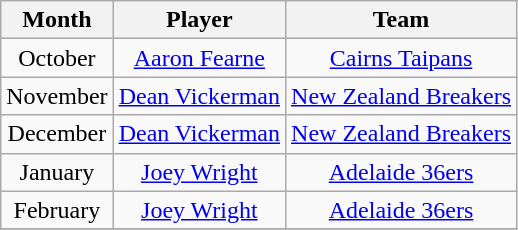<table class="wikitable" style="text-align:center">
<tr>
<th>Month</th>
<th>Player</th>
<th>Team</th>
</tr>
<tr>
<td>October</td>
<td><a href='#'>Aaron Fearne</a></td>
<td><a href='#'>Cairns Taipans</a></td>
</tr>
<tr>
<td>November</td>
<td><a href='#'>Dean Vickerman</a></td>
<td><a href='#'>New Zealand Breakers</a></td>
</tr>
<tr>
<td>December</td>
<td><a href='#'>Dean Vickerman</a></td>
<td><a href='#'>New Zealand Breakers</a></td>
</tr>
<tr>
<td>January</td>
<td><a href='#'>Joey Wright</a></td>
<td><a href='#'>Adelaide 36ers</a></td>
</tr>
<tr>
<td>February</td>
<td><a href='#'>Joey Wright</a></td>
<td><a href='#'>Adelaide 36ers</a></td>
</tr>
<tr>
</tr>
</table>
